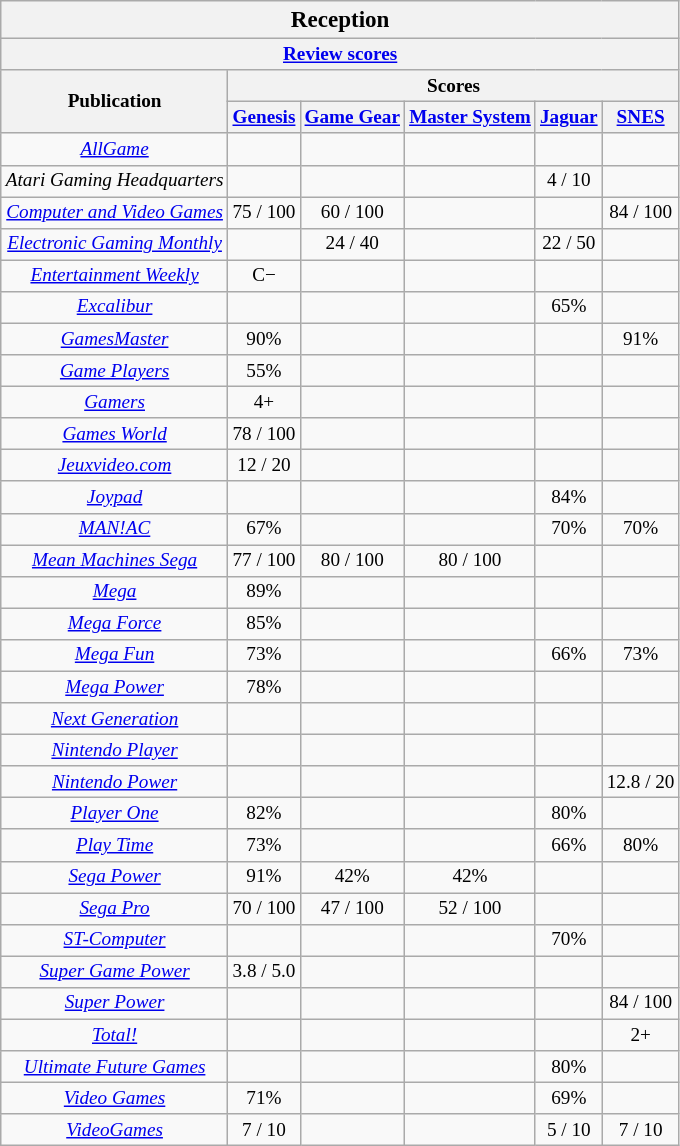<table class="wikitable collapsible" style="float:right; font-size:80%; text-align:center; margin:1em; margin-top:0; padding:0;" cellpadding="0">
<tr>
<th colspan=6 style="font-size: 120%">Reception</th>
</tr>
<tr>
<th colspan=6><a href='#'>Review scores</a></th>
</tr>
<tr>
<th rowspan=2>Publication</th>
<th colspan=6>Scores</th>
</tr>
<tr>
<th><a href='#'>Genesis</a></th>
<th><a href='#'>Game Gear</a></th>
<th><a href='#'>Master System</a></th>
<th><a href='#'>Jaguar</a></th>
<th><a href='#'>SNES</a></th>
</tr>
<tr>
<td><em><a href='#'>AllGame</a></em></td>
<td></td>
<td></td>
<td></td>
<td></td>
<td></td>
</tr>
<tr>
<td><em>Atari Gaming Headquarters</em></td>
<td></td>
<td></td>
<td></td>
<td>4 / 10</td>
<td></td>
</tr>
<tr>
<td><em><a href='#'>Computer and Video Games</a></em></td>
<td>75 / 100</td>
<td>60 / 100</td>
<td></td>
<td></td>
<td>84 / 100</td>
</tr>
<tr>
<td><em><a href='#'>Electronic Gaming Monthly</a></em></td>
<td></td>
<td>24 / 40</td>
<td></td>
<td>22 / 50</td>
<td></td>
</tr>
<tr>
<td><em><a href='#'>Entertainment Weekly</a></em></td>
<td>C−</td>
<td></td>
<td></td>
<td></td>
<td></td>
</tr>
<tr>
<td><em><a href='#'>Excalibur</a></em></td>
<td></td>
<td></td>
<td></td>
<td>65%</td>
<td></td>
</tr>
<tr>
<td><em><a href='#'>GamesMaster</a></em></td>
<td>90%</td>
<td></td>
<td></td>
<td></td>
<td>91%</td>
</tr>
<tr>
<td><em><a href='#'>Game Players</a></em></td>
<td>55%</td>
<td></td>
<td></td>
<td></td>
<td></td>
</tr>
<tr>
<td><em><a href='#'>Gamers</a></em></td>
<td>4+</td>
<td></td>
<td></td>
<td></td>
<td></td>
</tr>
<tr>
<td><em><a href='#'>Games World</a></em></td>
<td>78 / 100</td>
<td></td>
<td></td>
<td></td>
<td></td>
</tr>
<tr>
<td><em><a href='#'>Jeuxvideo.com</a></em></td>
<td>12 / 20</td>
<td></td>
<td></td>
<td></td>
<td></td>
</tr>
<tr>
<td><em><a href='#'>Joypad</a></em></td>
<td></td>
<td></td>
<td></td>
<td>84%</td>
<td></td>
</tr>
<tr>
<td><em><a href='#'>MAN!AC</a></em></td>
<td>67%</td>
<td></td>
<td></td>
<td>70%</td>
<td>70%</td>
</tr>
<tr>
<td><em><a href='#'>Mean Machines Sega</a></em></td>
<td>77 / 100</td>
<td>80 / 100</td>
<td>80 / 100</td>
<td></td>
<td></td>
</tr>
<tr>
<td><em><a href='#'>Mega</a></em></td>
<td>89%</td>
<td></td>
<td></td>
<td></td>
<td></td>
</tr>
<tr>
<td><em><a href='#'>Mega Force</a></em></td>
<td>85%</td>
<td></td>
<td></td>
<td></td>
<td></td>
</tr>
<tr>
<td><em><a href='#'>Mega Fun</a></em></td>
<td>73%</td>
<td></td>
<td></td>
<td>66%</td>
<td>73%</td>
</tr>
<tr>
<td><em><a href='#'>Mega Power</a></em></td>
<td>78%</td>
<td></td>
<td></td>
<td></td>
<td></td>
</tr>
<tr>
<td><em><a href='#'>Next Generation</a></em></td>
<td></td>
<td></td>
<td></td>
<td></td>
<td></td>
</tr>
<tr>
<td><em><a href='#'>Nintendo Player</a></em></td>
<td></td>
<td></td>
<td></td>
<td></td>
<td></td>
</tr>
<tr>
<td><em><a href='#'>Nintendo Power</a></em></td>
<td></td>
<td></td>
<td></td>
<td></td>
<td>12.8 / 20</td>
</tr>
<tr>
<td><em><a href='#'>Player One</a></em></td>
<td>82%</td>
<td></td>
<td></td>
<td>80%</td>
<td></td>
</tr>
<tr>
<td><em><a href='#'>Play Time</a></em></td>
<td>73%</td>
<td></td>
<td></td>
<td>66%</td>
<td>80%</td>
</tr>
<tr>
<td><em><a href='#'>Sega Power</a></em></td>
<td>91%</td>
<td>42%</td>
<td>42%</td>
<td></td>
<td></td>
</tr>
<tr>
<td><em><a href='#'>Sega Pro</a></em></td>
<td>70 / 100</td>
<td>47 / 100</td>
<td>52 / 100</td>
<td></td>
<td></td>
</tr>
<tr>
<td><em><a href='#'>ST-Computer</a></em></td>
<td></td>
<td></td>
<td></td>
<td>70%</td>
<td></td>
</tr>
<tr>
<td><em><a href='#'>Super Game Power</a></em></td>
<td>3.8 / 5.0</td>
<td></td>
<td></td>
<td></td>
<td></td>
</tr>
<tr>
<td><em><a href='#'>Super Power</a></em></td>
<td></td>
<td></td>
<td></td>
<td></td>
<td>84 / 100</td>
</tr>
<tr>
<td><em><a href='#'>Total!</a></em></td>
<td></td>
<td></td>
<td></td>
<td></td>
<td>2+</td>
</tr>
<tr>
<td><em><a href='#'>Ultimate Future Games</a></em></td>
<td></td>
<td></td>
<td></td>
<td>80%</td>
<td></td>
</tr>
<tr>
<td><em><a href='#'>Video Games</a></em></td>
<td>71%</td>
<td></td>
<td></td>
<td>69%</td>
<td></td>
</tr>
<tr>
<td><em><a href='#'>VideoGames</a></em></td>
<td>7 / 10</td>
<td></td>
<td></td>
<td>5 / 10</td>
<td>7 / 10</td>
</tr>
</table>
